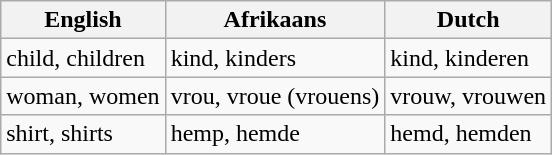<table class="wikitable">
<tr>
<th>English</th>
<th>Afrikaans</th>
<th>Dutch</th>
</tr>
<tr>
<td>child, children</td>
<td>kind, kinders</td>
<td>kind, kinderen</td>
</tr>
<tr>
<td>woman, women</td>
<td>vrou, vroue (vrouens)</td>
<td>vrouw, vrouwen</td>
</tr>
<tr>
<td>shirt, shirts</td>
<td>hemp, hemde</td>
<td>hemd, hemden</td>
</tr>
</table>
